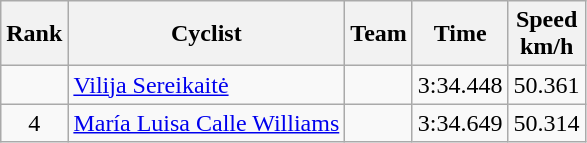<table class="wikitable sortable" style="text-align:center;">
<tr>
<th>Rank</th>
<th class="unsortable">Cyclist</th>
<th>Team</th>
<th>Time</th>
<th>Speed<br>km/h</th>
</tr>
<tr>
<td align=center></td>
<td align=left><a href='#'>Vilija Sereikaitė</a></td>
<td align=left></td>
<td>3:34.448</td>
<td>50.361</td>
</tr>
<tr>
<td align=center>4</td>
<td align=left><a href='#'>María Luisa Calle Williams</a></td>
<td align=left></td>
<td>3:34.649</td>
<td>50.314</td>
</tr>
</table>
